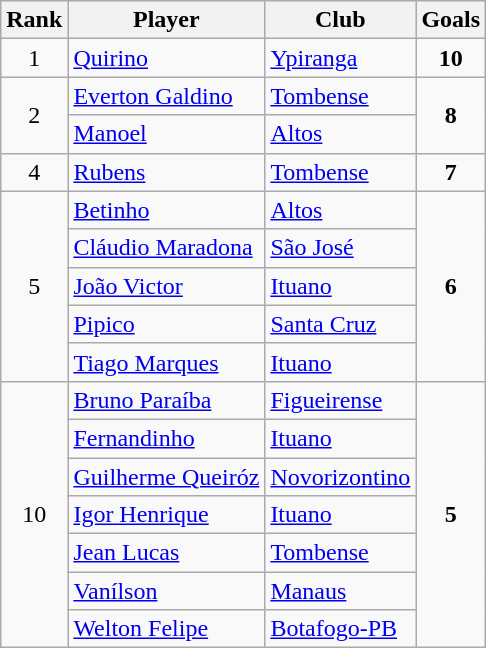<table class=wikitable style="text-align:left">
<tr>
<th>Rank</th>
<th>Player</th>
<th>Club</th>
<th>Goals</th>
</tr>
<tr>
<td style="text-align:center">1</td>
<td> <a href='#'>Quirino</a></td>
<td><a href='#'>Ypiranga</a></td>
<td style="text-align:center"><strong>10</strong></td>
</tr>
<tr>
<td style="text-align:center" rowspan=2>2</td>
<td> <a href='#'>Everton Galdino</a></td>
<td><a href='#'>Tombense</a></td>
<td style="text-align:center" rowspan=2><strong>8</strong></td>
</tr>
<tr>
<td> <a href='#'>Manoel</a></td>
<td><a href='#'>Altos</a></td>
</tr>
<tr>
<td style="text-align:center">4</td>
<td> <a href='#'>Rubens</a></td>
<td><a href='#'>Tombense</a></td>
<td style="text-align:center"><strong>7</strong></td>
</tr>
<tr>
<td style="text-align:center" rowspan=5>5</td>
<td> <a href='#'>Betinho</a></td>
<td><a href='#'>Altos</a></td>
<td style="text-align:center" rowspan=5><strong>6</strong></td>
</tr>
<tr>
<td> <a href='#'>Cláudio Maradona</a></td>
<td><a href='#'>São José</a></td>
</tr>
<tr>
<td> <a href='#'>João Victor</a></td>
<td><a href='#'>Ituano</a></td>
</tr>
<tr>
<td> <a href='#'>Pipico</a></td>
<td><a href='#'>Santa Cruz</a></td>
</tr>
<tr>
<td> <a href='#'>Tiago Marques</a></td>
<td><a href='#'>Ituano</a></td>
</tr>
<tr>
<td style="text-align:center" rowspan=7>10</td>
<td> <a href='#'>Bruno Paraíba</a></td>
<td><a href='#'>Figueirense</a></td>
<td style="text-align:center" rowspan=7><strong>5</strong></td>
</tr>
<tr>
<td> <a href='#'>Fernandinho</a></td>
<td><a href='#'>Ituano</a></td>
</tr>
<tr>
<td> <a href='#'>Guilherme Queiróz</a></td>
<td><a href='#'>Novorizontino</a></td>
</tr>
<tr>
<td> <a href='#'>Igor Henrique</a></td>
<td><a href='#'>Ituano</a></td>
</tr>
<tr>
<td> <a href='#'>Jean Lucas</a></td>
<td><a href='#'>Tombense</a></td>
</tr>
<tr>
<td> <a href='#'>Vanílson</a></td>
<td><a href='#'>Manaus</a></td>
</tr>
<tr>
<td> <a href='#'>Welton Felipe</a></td>
<td><a href='#'>Botafogo-PB</a></td>
</tr>
</table>
